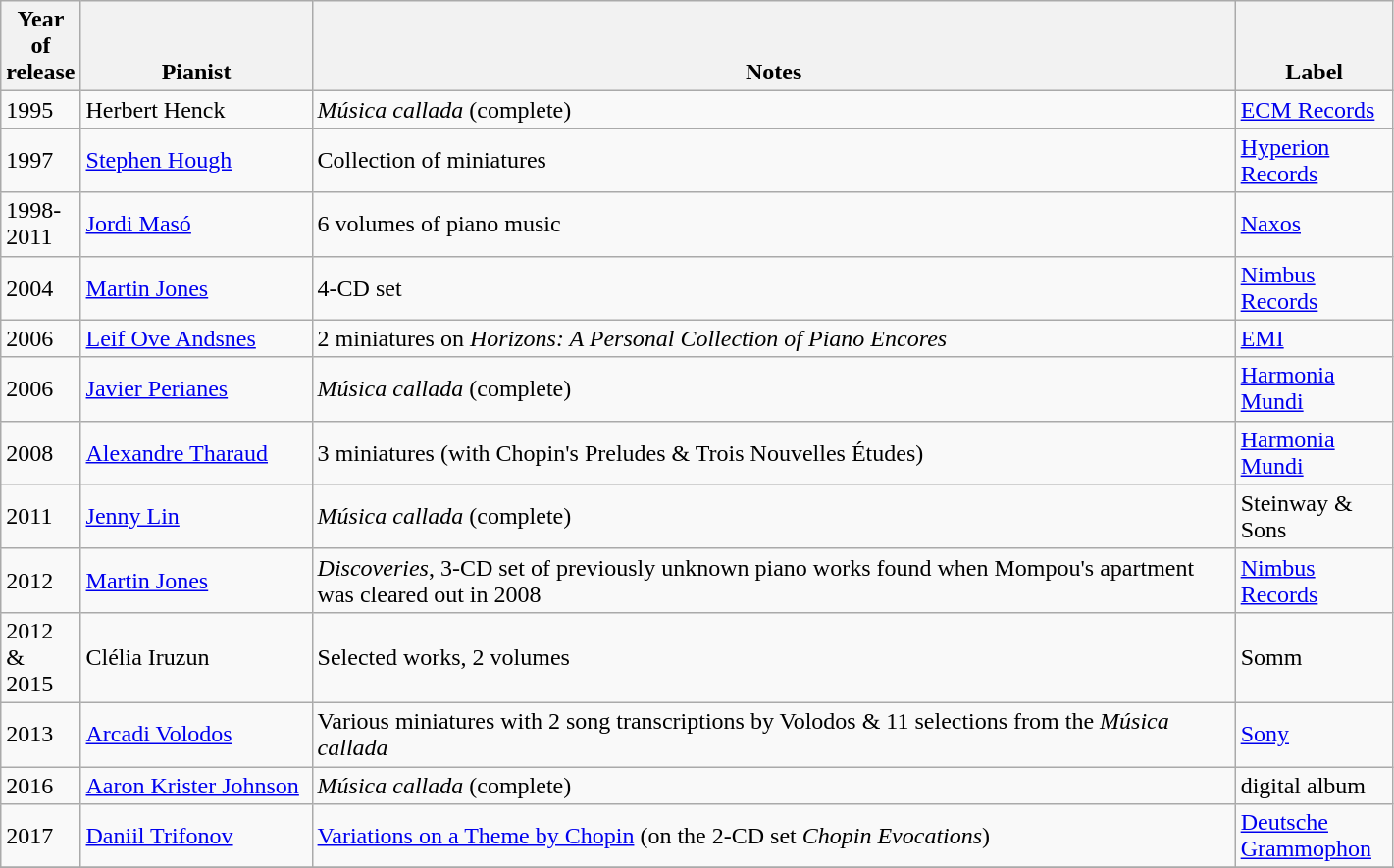<table class="wikitable sortable">
<tr>
<th align="center" valign="bottom" width="20">Year of release</th>
<th align="center" valign="bottom" width="150">Pianist</th>
<th align="center" valign="bottom" width="620">Notes</th>
<th align="center" valign="bottom" width="100">Label</th>
</tr>
<tr>
<td>1995</td>
<td>Herbert Henck</td>
<td><em>Música callada</em> (complete)</td>
<td><a href='#'>ECM Records</a></td>
</tr>
<tr>
<td>1997</td>
<td><a href='#'>Stephen Hough</a></td>
<td>Collection of miniatures</td>
<td><a href='#'>Hyperion Records</a></td>
</tr>
<tr>
<td>1998-2011</td>
<td><a href='#'>Jordi Masó</a></td>
<td>6 volumes of piano music</td>
<td><a href='#'>Naxos</a></td>
</tr>
<tr>
<td>2004</td>
<td><a href='#'>Martin Jones</a></td>
<td>4-CD set</td>
<td><a href='#'>Nimbus Records</a></td>
</tr>
<tr>
<td>2006</td>
<td><a href='#'>Leif Ove Andsnes</a></td>
<td>2 miniatures on <em>Horizons: A Personal Collection of Piano Encores</em></td>
<td><a href='#'>EMI</a></td>
</tr>
<tr>
<td>2006</td>
<td><a href='#'>Javier Perianes</a></td>
<td><em>Música callada</em> (complete)</td>
<td><a href='#'>Harmonia Mundi</a></td>
</tr>
<tr>
<td>2008</td>
<td><a href='#'>Alexandre Tharaud</a></td>
<td>3 miniatures (with Chopin's Preludes & Trois Nouvelles Études)</td>
<td><a href='#'>Harmonia Mundi</a></td>
</tr>
<tr>
<td>2011</td>
<td><a href='#'>Jenny Lin</a></td>
<td><em>Música callada</em> (complete)</td>
<td>Steinway & Sons</td>
</tr>
<tr>
<td>2012</td>
<td><a href='#'>Martin Jones</a></td>
<td><em>Discoveries</em>, 3-CD set of previously unknown piano works found when Mompou's apartment was cleared out in 2008</td>
<td><a href='#'>Nimbus Records</a></td>
</tr>
<tr>
<td>2012 & 2015</td>
<td>Clélia Iruzun</td>
<td>Selected works, 2 volumes</td>
<td>Somm</td>
</tr>
<tr>
<td>2013</td>
<td><a href='#'>Arcadi Volodos</a></td>
<td>Various miniatures with 2 song transcriptions by Volodos & 11 selections from the <em>Música callada</em></td>
<td><a href='#'>Sony</a></td>
</tr>
<tr>
<td>2016</td>
<td><a href='#'>Aaron Krister Johnson</a></td>
<td><em>Música callada</em> (complete)</td>
<td>digital album</td>
</tr>
<tr>
<td>2017</td>
<td><a href='#'>Daniil Trifonov</a></td>
<td><a href='#'>Variations on a Theme by Chopin</a> (on the 2-CD set <em>Chopin Evocations</em>)</td>
<td><a href='#'>Deutsche Grammophon</a></td>
</tr>
<tr>
</tr>
</table>
